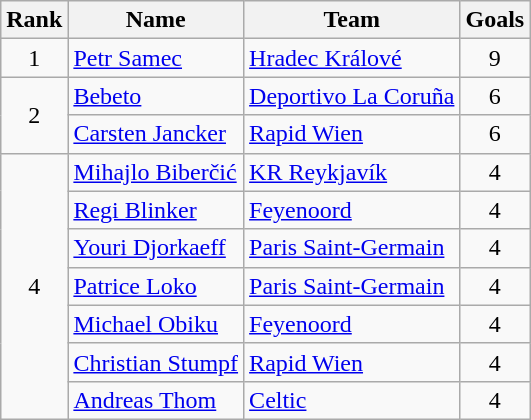<table class="wikitable" style="text-align:center">
<tr>
<th>Rank</th>
<th>Name</th>
<th>Team</th>
<th>Goals</th>
</tr>
<tr>
<td>1</td>
<td align="left"> <a href='#'>Petr Samec</a></td>
<td align="left"> <a href='#'>Hradec Králové</a></td>
<td>9</td>
</tr>
<tr>
<td rowspan="2">2</td>
<td align="left"> <a href='#'>Bebeto</a></td>
<td align="left"> <a href='#'>Deportivo La Coruña</a></td>
<td>6</td>
</tr>
<tr>
<td align="left"> <a href='#'>Carsten Jancker</a></td>
<td align="left"> <a href='#'>Rapid Wien</a></td>
<td>6</td>
</tr>
<tr>
<td rowspan="7">4</td>
<td align="left"> <a href='#'>Mihajlo Biberčić</a></td>
<td align="left"> <a href='#'>KR Reykjavík</a></td>
<td>4</td>
</tr>
<tr>
<td align="left"> <a href='#'>Regi Blinker</a></td>
<td align="left"> <a href='#'>Feyenoord</a></td>
<td>4</td>
</tr>
<tr>
<td align="left"> <a href='#'>Youri Djorkaeff</a></td>
<td align="left"> <a href='#'>Paris Saint-Germain</a></td>
<td>4</td>
</tr>
<tr>
<td align="left"> <a href='#'>Patrice Loko</a></td>
<td align="left"> <a href='#'>Paris Saint-Germain</a></td>
<td>4</td>
</tr>
<tr>
<td align="left"> <a href='#'>Michael Obiku</a></td>
<td align="left"> <a href='#'>Feyenoord</a></td>
<td>4</td>
</tr>
<tr>
<td align="left"> <a href='#'>Christian Stumpf</a></td>
<td align="left"> <a href='#'>Rapid Wien</a></td>
<td>4</td>
</tr>
<tr>
<td align="left"> <a href='#'>Andreas Thom</a></td>
<td align="left"> <a href='#'>Celtic</a></td>
<td>4</td>
</tr>
</table>
